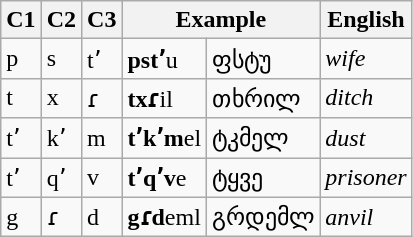<table class="wikitable">
<tr>
<th>C1</th>
<th>C2</th>
<th>C3</th>
<th colspan="2">Example</th>
<th>English</th>
</tr>
<tr>
<td>p</td>
<td>s</td>
<td>tʼ</td>
<td><strong>pstʼ</strong>u</td>
<td>ფსტუ</td>
<td><em>wife</em></td>
</tr>
<tr>
<td>t</td>
<td>x</td>
<td>ɾ</td>
<td><strong>txɾ</strong>il</td>
<td>თხრილ</td>
<td><em>ditch</em></td>
</tr>
<tr>
<td>tʼ</td>
<td>kʼ</td>
<td>m</td>
<td><strong>tʼkʼm</strong>el</td>
<td>ტკმელ</td>
<td><em>dust</em></td>
</tr>
<tr>
<td>tʼ</td>
<td>qʼ</td>
<td>v</td>
<td><strong>tʼqʼv</strong>e</td>
<td>ტყვე</td>
<td><em>prisoner</em></td>
</tr>
<tr>
<td>g</td>
<td>ɾ</td>
<td>d</td>
<td><strong>gɾd</strong>eml</td>
<td>გრდემლ</td>
<td><em>anvil</em></td>
</tr>
</table>
